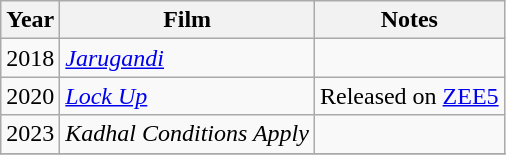<table class="wikitable">
<tr>
<th>Year</th>
<th>Film</th>
<th>Notes</th>
</tr>
<tr>
<td>2018</td>
<td><em><a href='#'>Jarugandi</a></em></td>
<td></td>
</tr>
<tr>
<td>2020</td>
<td><em><a href='#'>Lock Up</a></em></td>
<td>Released on <a href='#'>ZEE5</a></td>
</tr>
<tr>
<td>2023</td>
<td><em>Kadhal Conditions Apply</em></td>
<td></td>
</tr>
<tr>
</tr>
</table>
